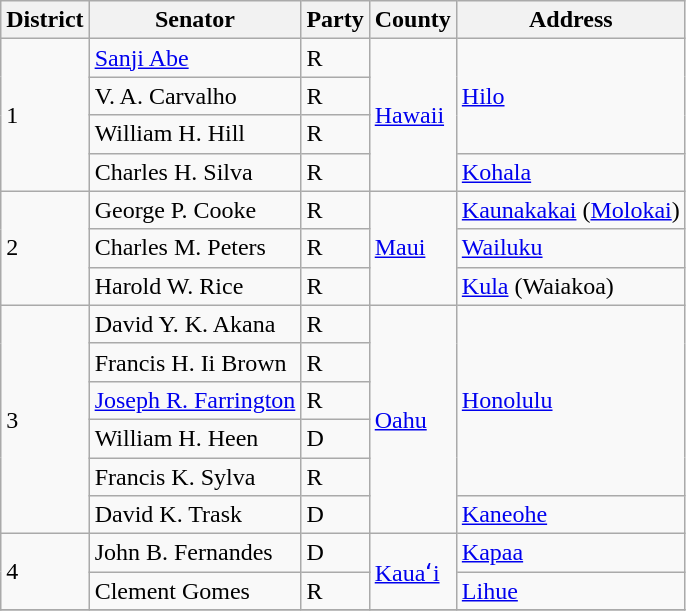<table class= "sortable wikitable">
<tr>
<th>District</th>
<th>Senator</th>
<th>Party</th>
<th>County</th>
<th>Address</th>
</tr>
<tr>
<td rowspan=4>1</td>
<td><a href='#'>Sanji Abe</a></td>
<td>R</td>
<td rowspan=4><a href='#'>Hawaii</a></td>
<td rowspan=3><a href='#'>Hilo</a></td>
</tr>
<tr>
<td>V. A. Carvalho</td>
<td>R</td>
</tr>
<tr>
<td>William H. Hill</td>
<td>R</td>
</tr>
<tr>
<td>Charles H. Silva</td>
<td>R</td>
<td><a href='#'>Kohala</a></td>
</tr>
<tr>
<td rowspan=3>2</td>
<td>George P. Cooke</td>
<td>R</td>
<td rowspan=3><a href='#'>Maui</a></td>
<td><a href='#'>Kaunakakai</a> (<a href='#'>Molokai</a>)</td>
</tr>
<tr>
<td>Charles M. Peters</td>
<td>R</td>
<td><a href='#'>Wailuku</a></td>
</tr>
<tr>
<td>Harold W. Rice</td>
<td>R</td>
<td><a href='#'>Kula</a> (Waiakoa)</td>
</tr>
<tr>
<td rowspan=6>3</td>
<td>David Y. K. Akana</td>
<td>R</td>
<td rowspan=6><a href='#'>Oahu</a></td>
<td rowspan=5><a href='#'>Honolulu</a></td>
</tr>
<tr>
<td>Francis H. Ii Brown</td>
<td>R</td>
</tr>
<tr>
<td><a href='#'>Joseph R. Farrington</a></td>
<td>R</td>
</tr>
<tr>
<td>William H. Heen</td>
<td>D</td>
</tr>
<tr>
<td>Francis K. Sylva</td>
<td>R</td>
</tr>
<tr>
<td>David K. Trask</td>
<td>D</td>
<td><a href='#'>Kaneohe</a></td>
</tr>
<tr>
<td rowspan=2>4</td>
<td>John B. Fernandes</td>
<td>D</td>
<td rowspan=2><a href='#'>Kauaʻi</a></td>
<td><a href='#'>Kapaa</a></td>
</tr>
<tr>
<td>Clement Gomes</td>
<td>R</td>
<td><a href='#'>Lihue</a></td>
</tr>
<tr>
</tr>
</table>
